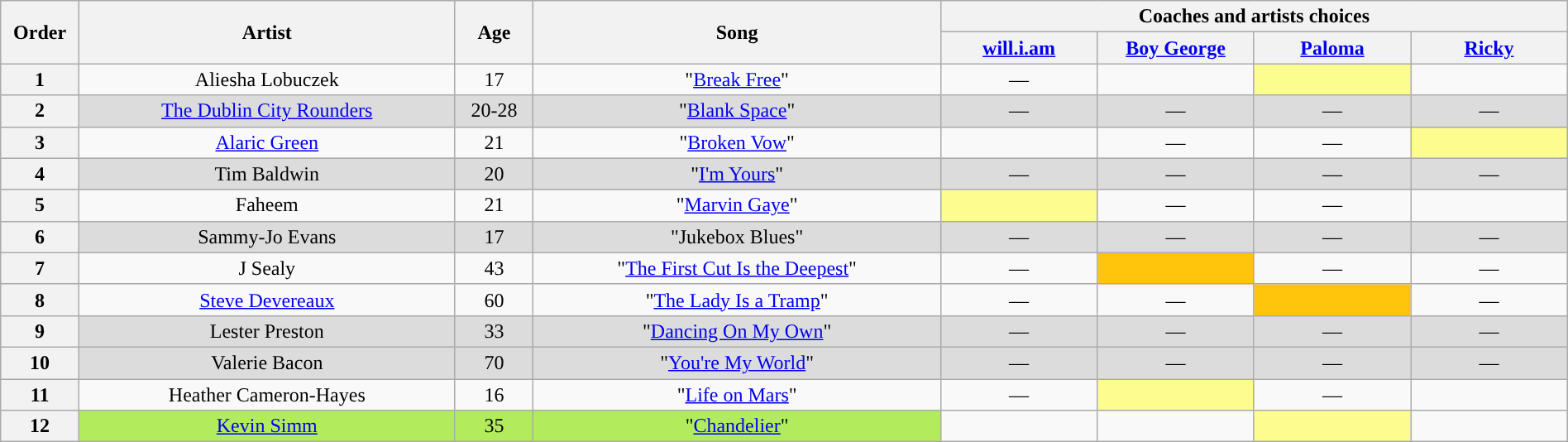<table class="wikitable" style="text-align:center; width:100%;">
<tr>
<th scope="col" rowspan="2" style="width:05%;">Order</th>
<th scope="col" rowspan="2" style="width:24%;">Artist</th>
<th scope="col" rowspan="2" style="width:05%;">Age</th>
<th scope="col" rowspan="2" style="width:26%;">Song</th>
<th colspan="4" style="width:40%;">Coaches and artists choices</th>
</tr>
<tr>
<th style="width:10%;"><a href='#'>will.i.am</a></th>
<th style="width:10%;"><a href='#'>Boy George</a></th>
<th style="width:10%;"><a href='#'>Paloma</a></th>
<th style="width:10%;"><a href='#'>Ricky</a></th>
</tr>
<tr>
<th scope="col">1</th>
<td>Aliesha Lobuczek</td>
<td>17</td>
<td>"<a href='#'>Break Free</a>"</td>
<td>—</td>
<td><strong></strong></td>
<td style="background:#fdfc8f;"><strong></strong></td>
<td><strong></strong></td>
</tr>
<tr style="background:#DCDCDC">
<th scope="col">2</th>
<td style="background:#DCDCDC;"><a href='#'>The Dublin City Rounders</a></td>
<td style="background:#DCDCDC; text-align:center;">20-28</td>
<td style="background:#DCDCDC; text-align:center;">"<a href='#'>Blank Space</a>"</td>
<td>—</td>
<td>—</td>
<td>—</td>
<td>—</td>
</tr>
<tr>
<th scope="col">3</th>
<td><a href='#'>Alaric Green</a></td>
<td>21</td>
<td>"<a href='#'>Broken Vow</a>"</td>
<td><strong></strong></td>
<td>—</td>
<td>—</td>
<td style="background:#fdfc8f;"><strong></strong></td>
</tr>
<tr style="background:#DCDCDC">
<th scope="col">4</th>
<td style="background:#DCDCDC;">Tim Baldwin</td>
<td style="background:#DCDCDC; text-align:center;">20</td>
<td style="background:#DCDCDC; text-align:center;">"<a href='#'>I'm Yours</a>"</td>
<td>—</td>
<td>—</td>
<td>—</td>
<td>—</td>
</tr>
<tr>
<th scope="col">5</th>
<td>Faheem</td>
<td>21</td>
<td>"<a href='#'>Marvin Gaye</a>"</td>
<td style="background:#fdfc8f;"><strong></strong></td>
<td>—</td>
<td>—</td>
<td><strong></strong></td>
</tr>
<tr style="background:#DCDCDC">
<th scope="col">6</th>
<td style="background:#DCDCDC;">Sammy-Jo Evans</td>
<td style="background:#DCDCDC; text-align:center;">17</td>
<td style="background:#DCDCDC; text-align:center;">"Jukebox Blues"</td>
<td>—</td>
<td>—</td>
<td>—</td>
<td>—</td>
</tr>
<tr>
<th scope="col">7</th>
<td>J Sealy</td>
<td>43</td>
<td>"<a href='#'>The First Cut Is the Deepest</a>"</td>
<td>—</td>
<td style="background:#FFC40C;"><strong></strong></td>
<td>—</td>
<td>—</td>
</tr>
<tr>
<th scope="col">8</th>
<td><a href='#'>Steve Devereaux</a></td>
<td>60</td>
<td>"<a href='#'>The Lady Is a Tramp</a>"</td>
<td>—</td>
<td>—</td>
<td style="background:#FFC40C;"><strong></strong></td>
<td>—</td>
</tr>
<tr style="background:#DCDCDC">
<th scope="col">9</th>
<td style="background:#DCDCDC;">Lester Preston</td>
<td style="background:#DCDCDC; text-align:center;">33</td>
<td style="background:#DCDCDC; text-align:center;">"<a href='#'>Dancing On My Own</a>"</td>
<td>—</td>
<td>—</td>
<td>—</td>
<td>—</td>
</tr>
<tr style="background:#DCDCDC">
<th scope="col">10</th>
<td style="background:#DCDCDC;">Valerie Bacon</td>
<td style="background:#DCDCDC; text-align:center;">70</td>
<td style="background:#DCDCDC; text-align:center;">"<a href='#'>You're My World</a>"</td>
<td>—</td>
<td>—</td>
<td>—</td>
<td>—</td>
</tr>
<tr>
<th scope="col">11</th>
<td>Heather Cameron-Hayes</td>
<td>16</td>
<td>"<a href='#'>Life on Mars</a>"</td>
<td>—</td>
<td style="background:#fdfc8f;"><strong></strong></td>
<td>—</td>
<td><strong></strong></td>
</tr>
<tr>
<th scope="col">12</th>
<td style="background-color:#B2EC5D;"><a href='#'>Kevin Simm</a></td>
<td style="background-color:#B2EC5D;">35</td>
<td style="background-color:#B2EC5D;">"<a href='#'>Chandelier</a>"</td>
<td><strong></strong></td>
<td><strong></strong></td>
<td Style='background:#fdfc8f;'><strong></strong></td>
<td><strong></strong></td>
</tr>
</table>
